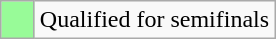<table class="wikitable">
<tr>
<td width=15px bgcolor="#98fb98"></td>
<td>Qualified for semifinals</td>
</tr>
</table>
